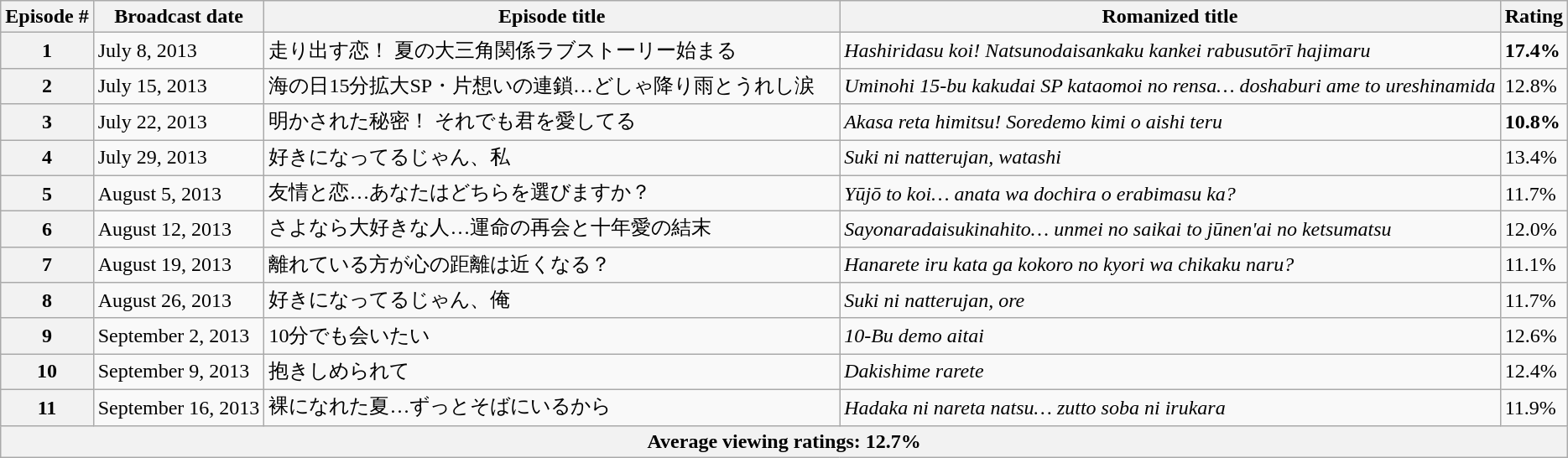<table class="wikitable" style="text-align:reft">
<tr>
<th>Episode #</th>
<th>Broadcast date</th>
<th>Episode title</th>
<th>Romanized title</th>
<th>Rating</th>
</tr>
<tr>
<th>1</th>
<td>July 8, 2013</td>
<td>走り出す恋！ 夏の大三角関係ラブストーリー始まる</td>
<td><em>Hashiridasu koi! Natsunodaisankaku kankei rabusutōrī hajimaru</em></td>
<td><span><strong>17.4%</strong></span></td>
</tr>
<tr>
<th>2</th>
<td>July 15, 2013</td>
<td>海の日15分拡大SP・片想いの連鎖…どしゃ降り雨とうれし涙　</td>
<td><em>Uminohi 15-bu kakudai SP kataomoi no rensa… doshaburi ame to ureshinamida</em></td>
<td>12.8%</td>
</tr>
<tr>
<th>3</th>
<td>July 22, 2013</td>
<td>明かされた秘密！ それでも君を愛してる</td>
<td><em>Akasa reta himitsu! Soredemo kimi o aishi teru</em></td>
<td><span><strong>10.8%</strong></span></td>
</tr>
<tr>
<th>4</th>
<td>July 29, 2013</td>
<td>好きになってるじゃん、私</td>
<td><em>Suki ni natterujan, watashi</em></td>
<td>13.4%</td>
</tr>
<tr>
<th>5</th>
<td>August 5, 2013</td>
<td>友情と恋…あなたはどちらを選びますか？</td>
<td><em>Yūjō to koi… anata wa dochira o erabimasu ka?</em></td>
<td>11.7%</td>
</tr>
<tr>
<th>6</th>
<td>August 12, 2013</td>
<td>さよなら大好きな人…運命の再会と十年愛の結末</td>
<td><em>Sayonaradaisukinahito… unmei no saikai to jūnen'ai no ketsumatsu</em></td>
<td>12.0%</td>
</tr>
<tr>
<th>7</th>
<td>August 19, 2013</td>
<td>離れている方が心の距離は近くなる？</td>
<td><em>Hanarete iru kata ga kokoro no kyori wa chikaku naru?</em></td>
<td>11.1%</td>
</tr>
<tr>
<th>8</th>
<td>August 26, 2013</td>
<td>好きになってるじゃん、俺</td>
<td><em>Suki ni natterujan, ore</em></td>
<td>11.7%</td>
</tr>
<tr>
<th>9</th>
<td>September 2, 2013</td>
<td>10分でも会いたい</td>
<td><em>10-Bu demo aitai</em></td>
<td>12.6%</td>
</tr>
<tr>
<th>10</th>
<td>September 9, 2013</td>
<td>抱きしめられて</td>
<td><em>Dakishime rarete</em></td>
<td>12.4%</td>
</tr>
<tr>
<th>11</th>
<td>September 16, 2013</td>
<td>裸になれた夏…ずっとそばにいるから</td>
<td><em>Hadaka ni nareta natsu… zutto soba ni irukara</em></td>
<td>11.9%</td>
</tr>
<tr>
<th colspan="5"><strong>Average viewing ratings: 12.7%</strong></th>
</tr>
</table>
